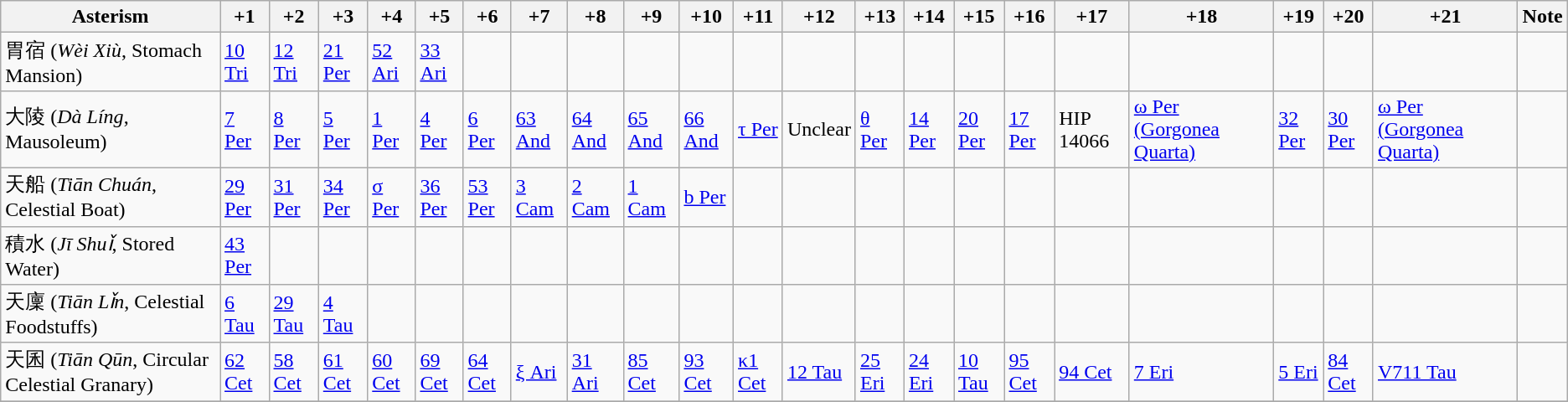<table class = "wikitable">
<tr>
<th>Asterism</th>
<th>+1</th>
<th>+2</th>
<th>+3</th>
<th>+4</th>
<th>+5</th>
<th>+6</th>
<th>+7</th>
<th>+8</th>
<th>+9</th>
<th>+10</th>
<th>+11</th>
<th>+12</th>
<th>+13</th>
<th>+14</th>
<th>+15</th>
<th>+16</th>
<th>+17</th>
<th>+18</th>
<th>+19</th>
<th>+20</th>
<th>+21</th>
<th>Note</th>
</tr>
<tr>
<td>胃宿 (<em>Wèi Xiù</em>, Stomach Mansion)</td>
<td><a href='#'>10 Tri</a></td>
<td><a href='#'>12 Tri</a></td>
<td><a href='#'>21 Per</a></td>
<td><a href='#'>52 Ari</a></td>
<td><a href='#'>33 Ari</a></td>
<td></td>
<td></td>
<td></td>
<td></td>
<td></td>
<td></td>
<td></td>
<td></td>
<td></td>
<td></td>
<td></td>
<td></td>
<td></td>
<td></td>
<td></td>
<td></td>
<td></td>
</tr>
<tr>
<td>大陵 (<em>Dà Líng</em>, Mausoleum)</td>
<td><a href='#'>7 Per</a></td>
<td><a href='#'>8 Per</a></td>
<td><a href='#'>5 Per</a></td>
<td><a href='#'>1 Per</a></td>
<td><a href='#'>4 Per</a></td>
<td><a href='#'>6 Per</a></td>
<td><a href='#'>63 And</a></td>
<td><a href='#'>64 And</a></td>
<td><a href='#'>65 And</a></td>
<td><a href='#'>66 And</a></td>
<td><a href='#'>τ Per</a></td>
<td>Unclear</td>
<td><a href='#'>θ Per</a></td>
<td><a href='#'>14 Per</a></td>
<td><a href='#'>20 Per</a></td>
<td><a href='#'>17 Per</a></td>
<td>HIP 14066</td>
<td><a href='#'>ω Per (Gorgonea Quarta)</a></td>
<td><a href='#'>32 Per</a></td>
<td><a href='#'>30 Per</a></td>
<td><a href='#'>ω Per (Gorgonea Quarta)</a></td>
<td></td>
</tr>
<tr>
<td>天船 (<em>Tiān Chuán</em>, Celestial Boat)</td>
<td><a href='#'>29 Per</a></td>
<td><a href='#'>31 Per</a></td>
<td><a href='#'>34 Per</a></td>
<td><a href='#'>σ Per</a></td>
<td><a href='#'>36 Per</a></td>
<td><a href='#'>53 Per</a></td>
<td><a href='#'>3 Cam</a></td>
<td><a href='#'>2 Cam</a></td>
<td><a href='#'>1 Cam</a></td>
<td><a href='#'>b Per</a></td>
<td></td>
<td></td>
<td></td>
<td></td>
<td></td>
<td></td>
<td></td>
<td></td>
<td></td>
<td></td>
<td></td>
<td></td>
</tr>
<tr>
<td>積水 (<em>Jī Shuǐ</em>, Stored Water)</td>
<td><a href='#'>43 Per</a></td>
<td></td>
<td></td>
<td></td>
<td></td>
<td></td>
<td></td>
<td></td>
<td></td>
<td></td>
<td></td>
<td></td>
<td></td>
<td></td>
<td></td>
<td></td>
<td></td>
<td></td>
<td></td>
<td></td>
<td></td>
<td></td>
</tr>
<tr>
<td>天廩 (<em>Tiān Lǐn</em>, Celestial Foodstuffs)</td>
<td><a href='#'>6 Tau</a></td>
<td><a href='#'>29 Tau</a></td>
<td><a href='#'>4 Tau</a></td>
<td></td>
<td></td>
<td></td>
<td></td>
<td></td>
<td></td>
<td></td>
<td></td>
<td></td>
<td></td>
<td></td>
<td></td>
<td></td>
<td></td>
<td></td>
<td></td>
<td></td>
<td></td>
<td></td>
</tr>
<tr>
<td>天囷 (<em>Tiān Qūn</em>, Circular Celestial Granary)</td>
<td><a href='#'>62 Cet</a></td>
<td><a href='#'>58 Cet</a></td>
<td><a href='#'>61 Cet</a></td>
<td><a href='#'>60 Cet</a></td>
<td><a href='#'>69 Cet</a></td>
<td><a href='#'>64 Cet</a></td>
<td><a href='#'>ξ Ari</a></td>
<td><a href='#'>31 Ari</a></td>
<td><a href='#'>85 Cet</a></td>
<td><a href='#'>93 Cet</a></td>
<td><a href='#'>κ1 Cet</a></td>
<td><a href='#'>12 Tau</a></td>
<td><a href='#'>25 Eri</a></td>
<td><a href='#'>24 Eri</a></td>
<td><a href='#'>10 Tau</a></td>
<td><a href='#'>95 Cet</a></td>
<td><a href='#'>94 Cet</a></td>
<td><a href='#'>7 Eri</a></td>
<td><a href='#'>5 Eri</a></td>
<td><a href='#'>84 Cet</a></td>
<td><a href='#'>V711 Tau</a></td>
<td></td>
</tr>
<tr>
</tr>
</table>
